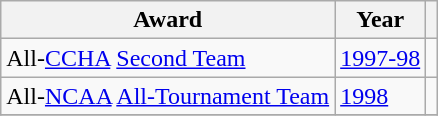<table class="wikitable">
<tr>
<th>Award</th>
<th>Year</th>
<th></th>
</tr>
<tr>
<td>All-<a href='#'>CCHA</a> <a href='#'>Second Team</a></td>
<td><a href='#'>1997-98</a></td>
<td></td>
</tr>
<tr>
<td>All-<a href='#'>NCAA</a> <a href='#'>All-Tournament Team</a></td>
<td><a href='#'>1998</a></td>
<td></td>
</tr>
<tr>
</tr>
</table>
